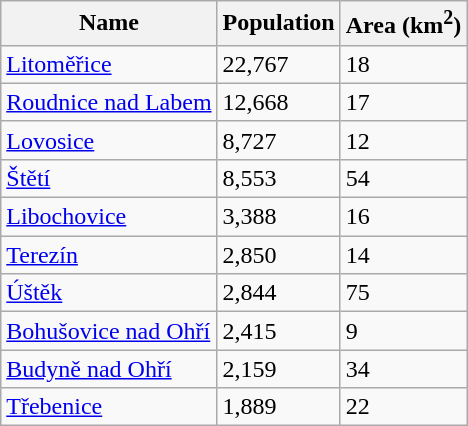<table class="wikitable sortable">
<tr>
<th>Name</th>
<th>Population</th>
<th>Area (km<sup>2</sup>)</th>
</tr>
<tr>
<td><a href='#'>Litoměřice</a></td>
<td>22,767</td>
<td>18</td>
</tr>
<tr>
<td><a href='#'>Roudnice nad Labem</a></td>
<td>12,668</td>
<td>17</td>
</tr>
<tr>
<td><a href='#'>Lovosice</a></td>
<td>8,727</td>
<td>12</td>
</tr>
<tr>
<td><a href='#'>Štětí</a></td>
<td>8,553</td>
<td>54</td>
</tr>
<tr>
<td><a href='#'>Libochovice</a></td>
<td>3,388</td>
<td>16</td>
</tr>
<tr>
<td><a href='#'>Terezín</a></td>
<td>2,850</td>
<td>14</td>
</tr>
<tr>
<td><a href='#'>Úštěk</a></td>
<td>2,844</td>
<td>75</td>
</tr>
<tr>
<td><a href='#'>Bohušovice nad Ohří</a></td>
<td>2,415</td>
<td>9</td>
</tr>
<tr>
<td><a href='#'>Budyně nad Ohří</a></td>
<td>2,159</td>
<td>34</td>
</tr>
<tr>
<td><a href='#'>Třebenice</a></td>
<td>1,889</td>
<td>22</td>
</tr>
</table>
